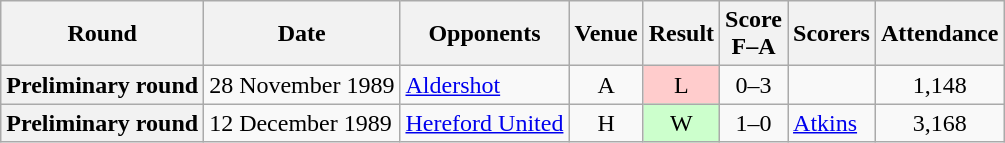<table class="wikitable plainrowheaders" style="text-align:center">
<tr>
<th scope="col">Round</th>
<th scope="col">Date</th>
<th scope="col">Opponents</th>
<th scope="col">Venue</th>
<th scope="col">Result</th>
<th scope="col">Score<br>F–A</th>
<th scope="col">Scorers</th>
<th scope="col">Attendance</th>
</tr>
<tr>
<th scope="row">Preliminary round</th>
<td align="left">28 November 1989</td>
<td align="left"><a href='#'>Aldershot</a></td>
<td>A</td>
<td style="background:#fcc">L</td>
<td>0–3</td>
<td></td>
<td>1,148</td>
</tr>
<tr>
<th scope="row">Preliminary round</th>
<td align="left">12 December 1989</td>
<td align="left"><a href='#'>Hereford United</a></td>
<td>H</td>
<td style="background:#cfc">W</td>
<td>1–0</td>
<td align="left"><a href='#'>Atkins</a></td>
<td>3,168</td>
</tr>
</table>
